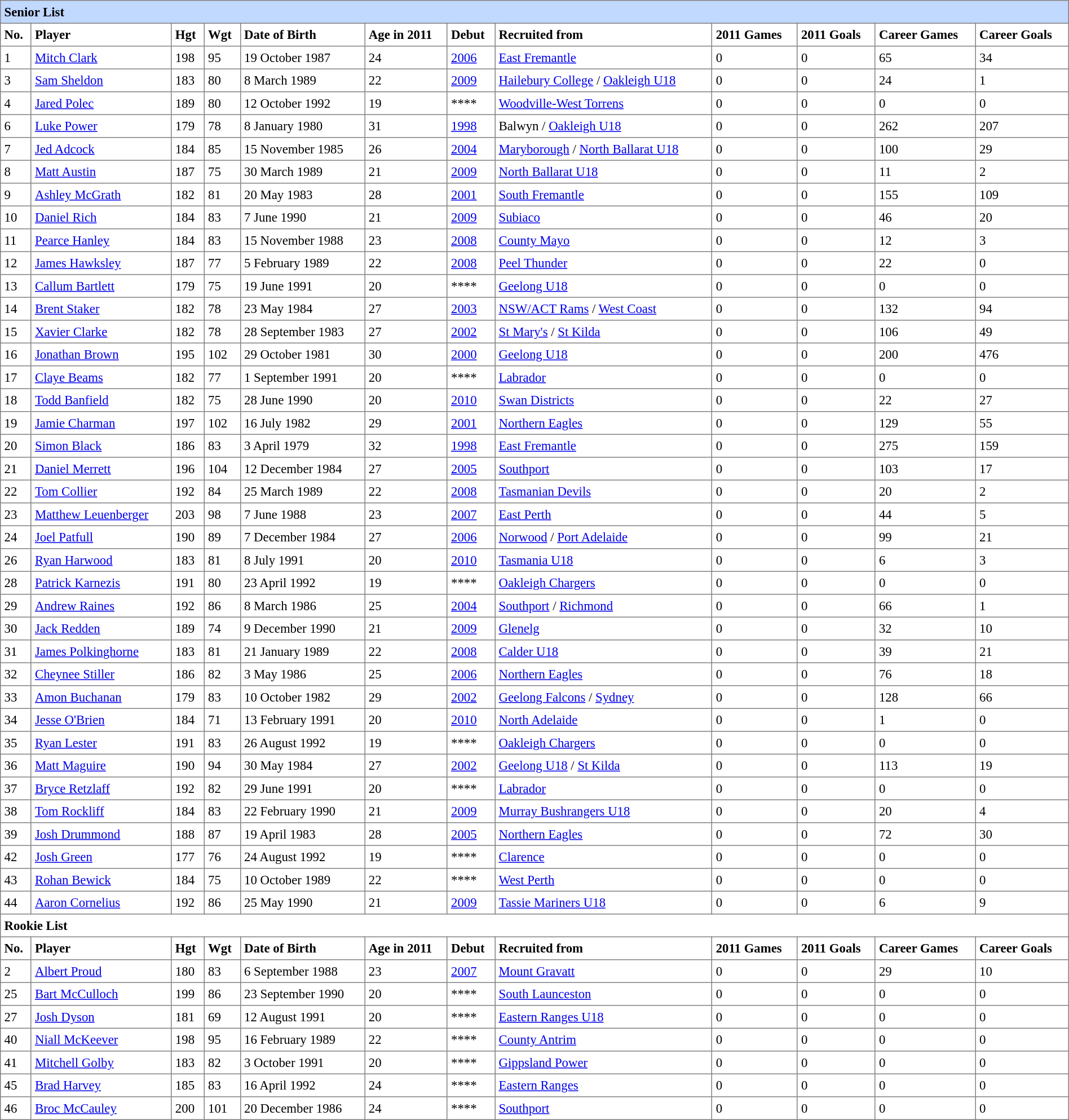<table border="1" cellpadding="4" cellspacing="0"  style="text-align:left; font-size:95%; border-collapse:collapse; width:100%;">
<tr style="background:#C1D8FF;">
<th colspan="12">Senior List</th>
</tr>
<tr>
<th>No.</th>
<th>Player</th>
<th>Hgt</th>
<th>Wgt</th>
<th>Date of Birth</th>
<th>Age in 2011</th>
<th>Debut</th>
<th>Recruited from</th>
<th>2011 Games</th>
<th>2011 Goals</th>
<th>Career Games</th>
<th>Career Goals</th>
</tr>
<tr>
<td>1</td>
<td> <a href='#'>Mitch Clark</a></td>
<td>198</td>
<td>95</td>
<td>19 October 1987</td>
<td>24</td>
<td><a href='#'>2006</a></td>
<td><a href='#'>East Fremantle</a></td>
<td>0</td>
<td>0</td>
<td>65</td>
<td>34</td>
</tr>
<tr>
<td>3</td>
<td> <a href='#'>Sam Sheldon</a></td>
<td>183</td>
<td>80</td>
<td>8 March 1989</td>
<td>22</td>
<td><a href='#'>2009</a></td>
<td><a href='#'>Hailebury College</a> / <a href='#'>Oakleigh U18</a></td>
<td>0</td>
<td>0</td>
<td>24</td>
<td>1</td>
</tr>
<tr>
<td>4</td>
<td> <a href='#'>Jared Polec</a></td>
<td>189</td>
<td>80</td>
<td>12 October 1992</td>
<td>19</td>
<td>****</td>
<td><a href='#'>Woodville-West Torrens</a></td>
<td>0</td>
<td>0</td>
<td>0</td>
<td>0</td>
</tr>
<tr>
<td>6</td>
<td> <a href='#'>Luke Power</a></td>
<td>179</td>
<td>78</td>
<td>8 January 1980</td>
<td>31</td>
<td><a href='#'>1998</a></td>
<td>Balwyn / <a href='#'>Oakleigh U18</a></td>
<td>0</td>
<td>0</td>
<td>262</td>
<td>207</td>
</tr>
<tr>
<td>7</td>
<td> <a href='#'>Jed Adcock</a></td>
<td>184</td>
<td>85</td>
<td>15 November 1985</td>
<td>26</td>
<td><a href='#'>2004</a></td>
<td><a href='#'>Maryborough</a> / <a href='#'>North Ballarat U18</a></td>
<td>0</td>
<td>0</td>
<td>100</td>
<td>29</td>
</tr>
<tr>
<td>8</td>
<td> <a href='#'>Matt Austin</a></td>
<td>187</td>
<td>75</td>
<td>30 March 1989</td>
<td>21</td>
<td><a href='#'>2009</a></td>
<td><a href='#'>North Ballarat U18</a></td>
<td>0</td>
<td>0</td>
<td>11</td>
<td>2</td>
</tr>
<tr>
<td>9</td>
<td> <a href='#'>Ashley McGrath</a></td>
<td>182</td>
<td>81</td>
<td>20 May 1983</td>
<td>28</td>
<td><a href='#'>2001</a></td>
<td><a href='#'>South Fremantle</a></td>
<td>0</td>
<td>0</td>
<td>155</td>
<td>109</td>
</tr>
<tr>
<td>10</td>
<td> <a href='#'>Daniel Rich</a></td>
<td>184</td>
<td>83</td>
<td>7 June 1990</td>
<td>21</td>
<td><a href='#'>2009</a></td>
<td><a href='#'>Subiaco</a></td>
<td>0</td>
<td>0</td>
<td>46</td>
<td>20</td>
</tr>
<tr>
<td>11</td>
<td> <a href='#'>Pearce Hanley</a></td>
<td>184</td>
<td>83</td>
<td>15 November 1988</td>
<td>23</td>
<td><a href='#'>2008</a></td>
<td><a href='#'>County Mayo</a></td>
<td>0</td>
<td>0</td>
<td>12</td>
<td>3</td>
</tr>
<tr>
<td>12</td>
<td> <a href='#'>James Hawksley</a></td>
<td>187</td>
<td>77</td>
<td>5 February 1989</td>
<td>22</td>
<td><a href='#'>2008</a></td>
<td><a href='#'>Peel Thunder</a></td>
<td>0</td>
<td>0</td>
<td>22</td>
<td>0</td>
</tr>
<tr>
<td>13</td>
<td> <a href='#'>Callum Bartlett</a></td>
<td>179</td>
<td>75</td>
<td>19 June 1991</td>
<td>20</td>
<td>****</td>
<td><a href='#'>Geelong U18</a></td>
<td>0</td>
<td>0</td>
<td>0</td>
<td>0</td>
</tr>
<tr>
<td>14</td>
<td> <a href='#'>Brent Staker</a></td>
<td>182</td>
<td>78</td>
<td>23 May 1984</td>
<td>27</td>
<td><a href='#'>2003</a></td>
<td><a href='#'>NSW/ACT Rams</a> / <a href='#'>West Coast</a></td>
<td>0</td>
<td>0</td>
<td>132</td>
<td>94</td>
</tr>
<tr>
<td>15</td>
<td> <a href='#'>Xavier Clarke</a></td>
<td>182</td>
<td>78</td>
<td>28 September 1983</td>
<td>27</td>
<td><a href='#'>2002</a></td>
<td><a href='#'>St Mary's</a> / <a href='#'>St Kilda</a></td>
<td>0</td>
<td>0</td>
<td>106</td>
<td>49</td>
</tr>
<tr>
<td>16</td>
<td> <a href='#'>Jonathan Brown</a></td>
<td>195</td>
<td>102</td>
<td>29 October 1981</td>
<td>30</td>
<td><a href='#'>2000</a></td>
<td><a href='#'>Geelong U18</a></td>
<td>0</td>
<td>0</td>
<td>200</td>
<td>476</td>
</tr>
<tr>
<td>17</td>
<td> <a href='#'>Claye Beams</a></td>
<td>182</td>
<td>77</td>
<td>1 September 1991</td>
<td>20</td>
<td>****</td>
<td><a href='#'>Labrador</a></td>
<td>0</td>
<td>0</td>
<td>0</td>
<td>0</td>
</tr>
<tr>
<td>18</td>
<td> <a href='#'>Todd Banfield</a></td>
<td>182</td>
<td>75</td>
<td>28 June 1990</td>
<td>20</td>
<td><a href='#'>2010</a></td>
<td><a href='#'>Swan Districts</a></td>
<td>0</td>
<td>0</td>
<td>22</td>
<td>27</td>
</tr>
<tr>
<td>19</td>
<td> <a href='#'>Jamie Charman</a></td>
<td>197</td>
<td>102</td>
<td>16 July 1982</td>
<td>29</td>
<td><a href='#'>2001</a></td>
<td><a href='#'>Northern Eagles</a></td>
<td>0</td>
<td>0</td>
<td>129</td>
<td>55</td>
</tr>
<tr>
<td>20</td>
<td> <a href='#'>Simon Black</a></td>
<td>186</td>
<td>83</td>
<td>3 April 1979</td>
<td>32</td>
<td><a href='#'>1998</a></td>
<td><a href='#'>East Fremantle</a></td>
<td>0</td>
<td>0</td>
<td>275</td>
<td>159</td>
</tr>
<tr>
<td>21</td>
<td> <a href='#'>Daniel Merrett</a></td>
<td>196</td>
<td>104</td>
<td>12 December 1984</td>
<td>27</td>
<td><a href='#'>2005</a></td>
<td><a href='#'>Southport</a></td>
<td>0</td>
<td>0</td>
<td>103</td>
<td>17</td>
</tr>
<tr>
<td>22</td>
<td> <a href='#'>Tom Collier</a></td>
<td>192</td>
<td>84</td>
<td>25 March 1989</td>
<td>22</td>
<td><a href='#'>2008</a></td>
<td><a href='#'>Tasmanian Devils</a></td>
<td>0</td>
<td>0</td>
<td>20</td>
<td>2</td>
</tr>
<tr>
<td>23</td>
<td> <a href='#'>Matthew Leuenberger</a></td>
<td>203</td>
<td>98</td>
<td>7 June 1988</td>
<td>23</td>
<td><a href='#'>2007</a></td>
<td><a href='#'>East Perth</a></td>
<td>0</td>
<td>0</td>
<td>44</td>
<td>5</td>
</tr>
<tr>
<td>24</td>
<td> <a href='#'>Joel Patfull</a></td>
<td>190</td>
<td>89</td>
<td>7 December 1984</td>
<td>27</td>
<td><a href='#'>2006</a></td>
<td><a href='#'>Norwood</a> / <a href='#'>Port Adelaide</a></td>
<td>0</td>
<td>0</td>
<td>99</td>
<td>21</td>
</tr>
<tr>
<td>26</td>
<td> <a href='#'>Ryan Harwood</a></td>
<td>183</td>
<td>81</td>
<td>8 July 1991</td>
<td>20</td>
<td><a href='#'>2010</a></td>
<td><a href='#'>Tasmania U18</a></td>
<td>0</td>
<td>0</td>
<td>6</td>
<td>3</td>
</tr>
<tr>
<td>28</td>
<td> <a href='#'>Patrick Karnezis</a></td>
<td>191</td>
<td>80</td>
<td>23 April 1992</td>
<td>19</td>
<td>****</td>
<td><a href='#'>Oakleigh Chargers</a></td>
<td>0</td>
<td>0</td>
<td>0</td>
<td>0</td>
</tr>
<tr>
<td>29</td>
<td> <a href='#'>Andrew Raines</a></td>
<td>192</td>
<td>86</td>
<td>8 March 1986</td>
<td>25</td>
<td><a href='#'>2004</a></td>
<td><a href='#'>Southport</a> / <a href='#'>Richmond</a></td>
<td>0</td>
<td>0</td>
<td>66</td>
<td>1</td>
</tr>
<tr>
<td>30</td>
<td> <a href='#'>Jack Redden</a></td>
<td>189</td>
<td>74</td>
<td>9 December 1990</td>
<td>21</td>
<td><a href='#'>2009</a></td>
<td><a href='#'>Glenelg</a></td>
<td>0</td>
<td>0</td>
<td>32</td>
<td>10</td>
</tr>
<tr>
<td>31</td>
<td> <a href='#'>James Polkinghorne</a></td>
<td>183</td>
<td>81</td>
<td>21 January 1989</td>
<td>22</td>
<td><a href='#'>2008</a></td>
<td><a href='#'>Calder U18</a></td>
<td>0</td>
<td>0</td>
<td>39</td>
<td>21</td>
</tr>
<tr>
<td>32</td>
<td> <a href='#'>Cheynee Stiller</a></td>
<td>186</td>
<td>82</td>
<td>3 May 1986</td>
<td>25</td>
<td><a href='#'>2006</a></td>
<td><a href='#'>Northern Eagles</a></td>
<td>0</td>
<td>0</td>
<td>76</td>
<td>18</td>
</tr>
<tr>
<td>33</td>
<td> <a href='#'>Amon Buchanan</a></td>
<td>179</td>
<td>83</td>
<td>10 October 1982</td>
<td>29</td>
<td><a href='#'>2002</a></td>
<td><a href='#'>Geelong Falcons</a> / <a href='#'>Sydney</a></td>
<td>0</td>
<td>0</td>
<td>128</td>
<td>66</td>
</tr>
<tr>
<td>34</td>
<td> <a href='#'>Jesse O'Brien</a></td>
<td>184</td>
<td>71</td>
<td>13 February 1991</td>
<td>20</td>
<td><a href='#'>2010</a></td>
<td><a href='#'>North Adelaide</a></td>
<td>0</td>
<td>0</td>
<td>1</td>
<td>0</td>
</tr>
<tr>
<td>35</td>
<td> <a href='#'>Ryan Lester</a></td>
<td>191</td>
<td>83</td>
<td>26 August 1992</td>
<td>19</td>
<td>****</td>
<td><a href='#'>Oakleigh Chargers</a></td>
<td>0</td>
<td>0</td>
<td>0</td>
<td>0</td>
</tr>
<tr>
<td>36</td>
<td> <a href='#'>Matt Maguire</a></td>
<td>190</td>
<td>94</td>
<td>30 May 1984</td>
<td>27</td>
<td><a href='#'>2002</a></td>
<td><a href='#'>Geelong U18</a> / <a href='#'>St Kilda</a></td>
<td>0</td>
<td>0</td>
<td>113</td>
<td>19</td>
</tr>
<tr>
<td>37</td>
<td> <a href='#'>Bryce Retzlaff</a></td>
<td>192</td>
<td>82</td>
<td>29 June 1991</td>
<td>20</td>
<td>****</td>
<td><a href='#'>Labrador</a></td>
<td>0</td>
<td>0</td>
<td>0</td>
<td>0</td>
</tr>
<tr>
<td>38</td>
<td> <a href='#'>Tom Rockliff</a></td>
<td>184</td>
<td>83</td>
<td>22 February 1990</td>
<td>21</td>
<td><a href='#'>2009</a></td>
<td><a href='#'>Murray Bushrangers U18</a></td>
<td>0</td>
<td>0</td>
<td>20</td>
<td>4</td>
</tr>
<tr>
<td>39</td>
<td> <a href='#'>Josh Drummond</a></td>
<td>188</td>
<td>87</td>
<td>19 April 1983</td>
<td>28</td>
<td><a href='#'>2005</a></td>
<td><a href='#'>Northern Eagles</a></td>
<td>0</td>
<td>0</td>
<td>72</td>
<td>30</td>
</tr>
<tr>
<td>42</td>
<td> <a href='#'>Josh Green</a></td>
<td>177</td>
<td>76</td>
<td>24 August 1992</td>
<td>19</td>
<td>****</td>
<td><a href='#'>Clarence</a></td>
<td>0</td>
<td>0</td>
<td>0</td>
<td>0</td>
</tr>
<tr>
<td>43</td>
<td> <a href='#'>Rohan Bewick</a></td>
<td>184</td>
<td>75</td>
<td>10 October 1989</td>
<td>22</td>
<td>****</td>
<td><a href='#'>West Perth</a></td>
<td>0</td>
<td>0</td>
<td>0</td>
<td>0</td>
</tr>
<tr>
<td>44</td>
<td> <a href='#'>Aaron Cornelius</a></td>
<td>192</td>
<td>86</td>
<td>25 May 1990</td>
<td>21</td>
<td><a href='#'>2009</a></td>
<td><a href='#'>Tassie Mariners U18</a></td>
<td>0</td>
<td>0</td>
<td>6</td>
<td>9</td>
</tr>
<tr>
<th colspan="12">Rookie List</th>
</tr>
<tr>
<th>No.</th>
<th>Player</th>
<th>Hgt</th>
<th>Wgt</th>
<th>Date of Birth</th>
<th>Age in 2011</th>
<th>Debut</th>
<th>Recruited from</th>
<th>2011 Games</th>
<th>2011 Goals</th>
<th>Career Games</th>
<th>Career Goals</th>
</tr>
<tr>
<td>2</td>
<td> <a href='#'>Albert Proud</a></td>
<td>180</td>
<td>83</td>
<td>6 September 1988</td>
<td>23</td>
<td><a href='#'>2007</a></td>
<td><a href='#'>Mount Gravatt</a></td>
<td>0</td>
<td>0</td>
<td>29</td>
<td>10</td>
</tr>
<tr>
<td>25</td>
<td> <a href='#'>Bart McCulloch</a></td>
<td>199</td>
<td>86</td>
<td>23 September 1990</td>
<td>20</td>
<td>****</td>
<td><a href='#'>South Launceston</a></td>
<td>0</td>
<td>0</td>
<td>0</td>
<td>0</td>
</tr>
<tr>
<td>27</td>
<td> <a href='#'>Josh Dyson</a></td>
<td>181</td>
<td>69</td>
<td>12 August 1991</td>
<td>20</td>
<td>****</td>
<td><a href='#'>Eastern Ranges U18</a></td>
<td>0</td>
<td>0</td>
<td>0</td>
<td>0</td>
</tr>
<tr>
<td>40</td>
<td> <a href='#'>Niall McKeever</a></td>
<td>198</td>
<td>95</td>
<td>16 February 1989</td>
<td>22</td>
<td>****</td>
<td><a href='#'>County Antrim</a></td>
<td>0</td>
<td>0</td>
<td>0</td>
<td>0</td>
</tr>
<tr>
<td>41</td>
<td> <a href='#'>Mitchell Golby</a></td>
<td>183</td>
<td>82</td>
<td>3 October 1991</td>
<td>20</td>
<td>****</td>
<td><a href='#'>Gippsland Power</a></td>
<td>0</td>
<td>0</td>
<td>0</td>
<td>0</td>
</tr>
<tr>
<td>45</td>
<td> <a href='#'>Brad Harvey</a></td>
<td>185</td>
<td>83</td>
<td>16 April 1992</td>
<td>24</td>
<td>****</td>
<td><a href='#'>Eastern Ranges</a></td>
<td>0</td>
<td>0</td>
<td>0</td>
<td>0</td>
</tr>
<tr>
<td>46</td>
<td> <a href='#'>Broc McCauley</a></td>
<td>200</td>
<td>101</td>
<td>20 December 1986</td>
<td>24</td>
<td>****</td>
<td><a href='#'>Southport</a></td>
<td>0</td>
<td>0</td>
<td>0</td>
<td>0</td>
</tr>
</table>
